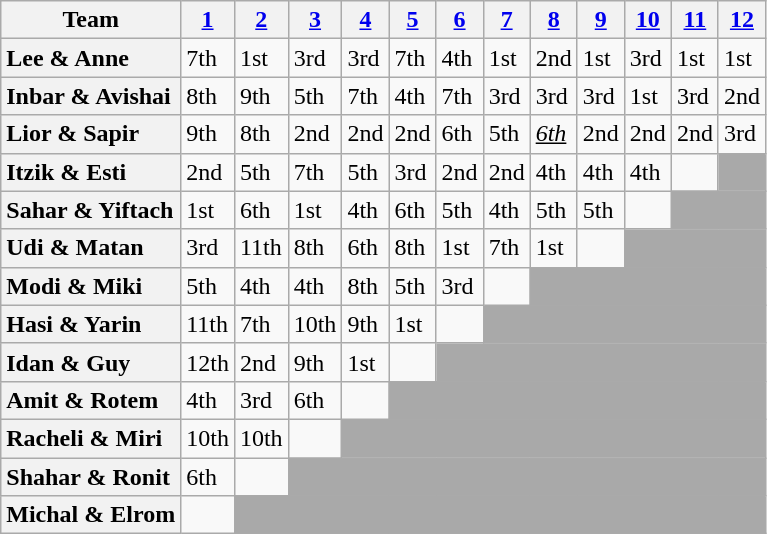<table class="wikitable sortable" style="text-align:left;">
<tr>
<th scope="col" class="unsortable">Team</th>
<th scope="col"><a href='#'>1</a></th>
<th scope="col"><a href='#'>2</a></th>
<th scope="col"><a href='#'>3</a></th>
<th scope="col"><a href='#'>4</a></th>
<th scope="col"><a href='#'>5</a></th>
<th scope="col"><a href='#'>6</a></th>
<th scope="col"><a href='#'>7</a></th>
<th scope="col"><a href='#'>8</a></th>
<th scope="col"><a href='#'>9</a></th>
<th scope="col"><a href='#'>10</a></th>
<th scope="col"><a href='#'>11</a></th>
<th scope="col"><a href='#'>12</a></th>
</tr>
<tr>
<th scope="row" style="text-align:left">Lee & Anne</th>
<td>7th</td>
<td>1st</td>
<td>3rd</td>
<td>3rd</td>
<td>7th</td>
<td>4th</td>
<td>1st</td>
<td>2nd</td>
<td>1st</td>
<td>3rd</td>
<td>1st</td>
<td>1st</td>
</tr>
<tr>
<th scope="row" style="text-align:left">Inbar & Avishai</th>
<td>8th</td>
<td>9th</td>
<td>5th</td>
<td>7th</td>
<td>4th</td>
<td>7th</td>
<td>3rd</td>
<td>3rd</td>
<td>3rd</td>
<td>1st</td>
<td>3rd</td>
<td>2nd</td>
</tr>
<tr>
<th scope="row" style="text-align:left">Lior & Sapir</th>
<td>9th</td>
<td>8th</td>
<td>2nd</td>
<td>2nd</td>
<td>2nd</td>
<td>6th</td>
<td>5th</td>
<td><em><u>6th</u></em></td>
<td>2nd</td>
<td>2nd</td>
<td>2nd</td>
<td>3rd</td>
</tr>
<tr>
<th scope="row" style="text-align:left">Itzik & Esti</th>
<td>2nd</td>
<td>5th</td>
<td>7th</td>
<td>5th</td>
<td>3rd</td>
<td>2nd</td>
<td>2nd</td>
<td>4th</td>
<td>4th</td>
<td>4th</td>
<td></td>
<td colspan="1" bgcolor="darkgray"></td>
</tr>
<tr>
<th scope="row" style="text-align:left">Sahar & Yiftach</th>
<td>1st</td>
<td>6th</td>
<td>1st</td>
<td>4th</td>
<td>6th</td>
<td>5th</td>
<td>4th</td>
<td>5th</td>
<td>5th</td>
<td></td>
<td colspan="2" bgcolor="darkgray"></td>
</tr>
<tr>
<th scope="row" style="text-align:left">Udi & Matan</th>
<td>3rd</td>
<td>11th</td>
<td>8th</td>
<td>6th</td>
<td>8th</td>
<td>1st</td>
<td>7th</td>
<td>1st</td>
<td></td>
<td colspan="3" bgcolor="darkgray"></td>
</tr>
<tr>
<th scope="row" style="text-align:left">Modi & Miki</th>
<td>5th</td>
<td>4th</td>
<td>4th</td>
<td>8th</td>
<td>5th</td>
<td>3rd</td>
<td></td>
<td colspan="5" bgcolor="darkgray"></td>
</tr>
<tr>
<th scope="row" style="text-align:left">Hasi & Yarin</th>
<td>11th</td>
<td>7th</td>
<td>10th</td>
<td>9th</td>
<td>1st</td>
<td></td>
<td colspan="6" bgcolor="darkgray"></td>
</tr>
<tr>
<th scope="row" style="text-align:left">Idan & Guy</th>
<td>12th</td>
<td>2nd</td>
<td>9th</td>
<td>1st</td>
<td></td>
<td colspan="7" bgcolor="darkgray"></td>
</tr>
<tr>
<th scope="row" style="text-align:left">Amit & Rotem</th>
<td>4th</td>
<td>3rd</td>
<td>6th</td>
<td></td>
<td colspan="8" bgcolor="darkgray"></td>
</tr>
<tr>
<th scope="row" style="text-align:left">Racheli & Miri</th>
<td>10th</td>
<td>10th</td>
<td></td>
<td colspan="9" bgcolor="darkgray"></td>
</tr>
<tr>
<th scope="row" style="text-align:left">Shahar & Ronit</th>
<td>6th</td>
<td></td>
<td colspan="10" bgcolor="darkgray"></td>
</tr>
<tr>
<th scope="row" style="text-align:left">Michal & Elrom</th>
<td></td>
<td colspan="11" bgcolor="darkgray"></td>
</tr>
</table>
